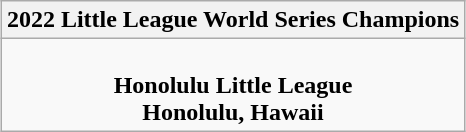<table class="wikitable" style="text-align: center; margin: 0 auto;">
<tr>
<th>2022 Little League World Series Champions</th>
</tr>
<tr>
<td> <br><strong>Honolulu Little League</strong><br><strong> Honolulu, Hawaii</strong></td>
</tr>
</table>
